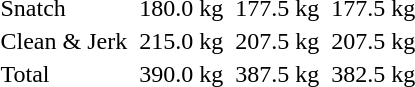<table>
<tr>
<td>Snatch</td>
<td></td>
<td>180.0 kg</td>
<td></td>
<td>177.5 kg</td>
<td></td>
<td>177.5 kg</td>
</tr>
<tr>
<td>Clean & Jerk</td>
<td></td>
<td>215.0 kg</td>
<td></td>
<td>207.5 kg</td>
<td></td>
<td>207.5 kg</td>
</tr>
<tr>
<td>Total</td>
<td></td>
<td>390.0 kg</td>
<td></td>
<td>387.5 kg</td>
<td></td>
<td>382.5 kg</td>
</tr>
</table>
